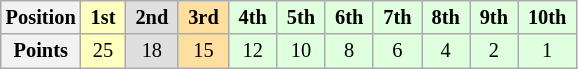<table class="wikitable" style="font-size:85%; text-align:center">
<tr>
<th>Position</th>
<td style="background:#ffffbf;"> <strong>1st</strong> </td>
<td style="background:#dfdfdf;"> <strong>2nd</strong> </td>
<td style="background:#ffdf9f;"> <strong>3rd</strong> </td>
<td style="background:#dfffdf;"> <strong>4th</strong> </td>
<td style="background:#dfffdf;"> <strong>5th</strong> </td>
<td style="background:#dfffdf;"> <strong>6th</strong> </td>
<td style="background:#dfffdf;"> <strong>7th</strong> </td>
<td style="background:#dfffdf;"> <strong>8th</strong> </td>
<td style="background:#dfffdf;"> <strong>9th</strong> </td>
<td style="background:#dfffdf;"> <strong>10th</strong> </td>
</tr>
<tr>
<th>Points</th>
<td style="background:#ffffbf;">25</td>
<td style="background:#dfdfdf;">18</td>
<td style="background:#ffdf9f;">15</td>
<td style="background:#dfffdf;">12</td>
<td style="background:#dfffdf;">10</td>
<td style="background:#dfffdf;">8</td>
<td style="background:#dfffdf;">6</td>
<td style="background:#dfffdf;">4</td>
<td style="background:#dfffdf;">2</td>
<td style="background:#dfffdf;">1</td>
</tr>
</table>
